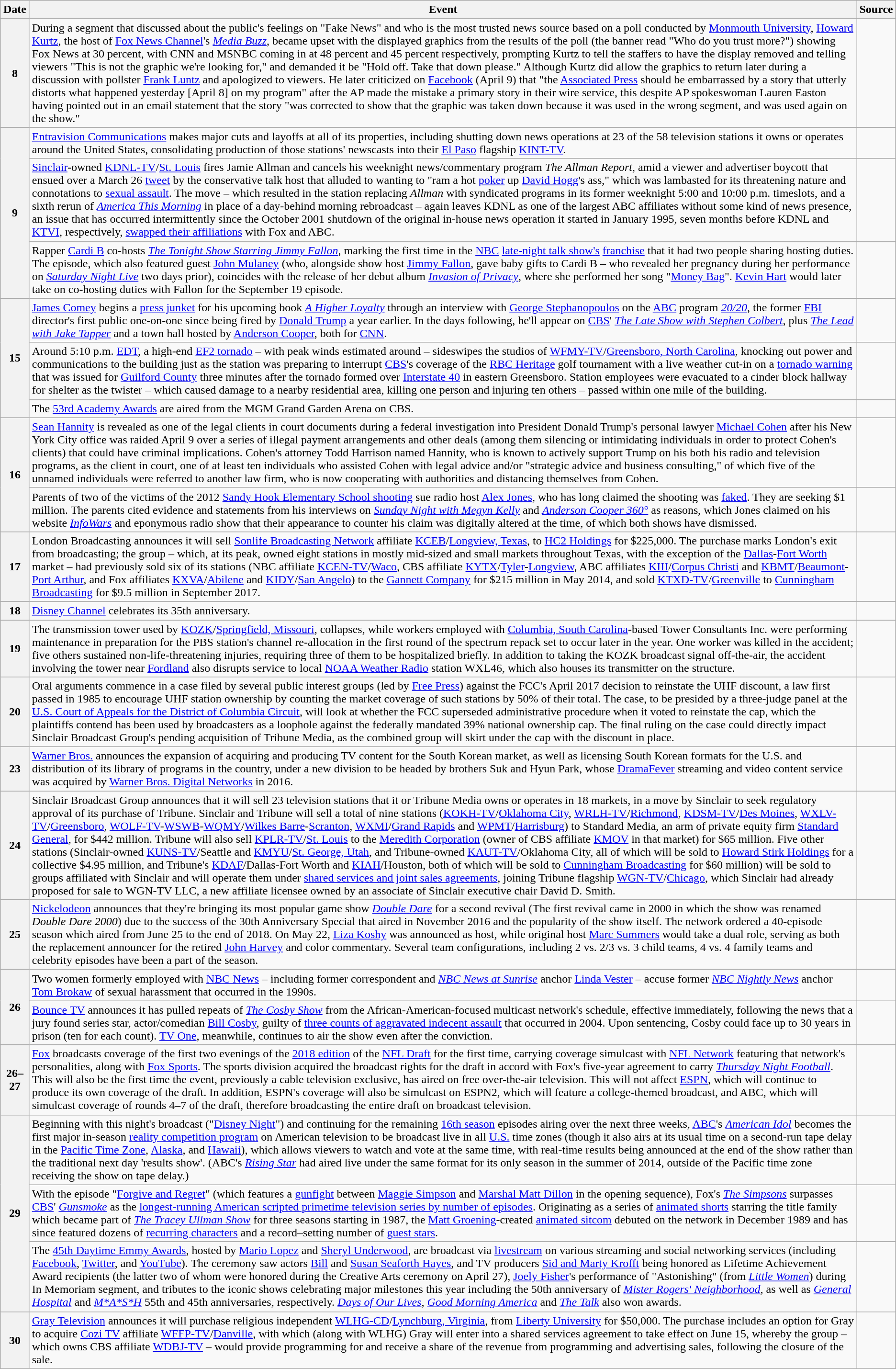<table class="wikitable">
<tr>
<th>Date</th>
<th>Event</th>
<th>Source</th>
</tr>
<tr>
<th>8</th>
<td>During a segment that discussed about the public's feelings on "Fake News" and who is the most trusted news source based on a poll conducted by <a href='#'>Monmouth University</a>, <a href='#'>Howard Kurtz</a>, the host of <a href='#'>Fox News Channel</a>'s <em><a href='#'>Media Buzz</a></em>, became upset with the displayed graphics from the results of the poll (the banner read "Who do you trust more?") showing Fox News at 30 percent, with CNN and MSNBC coming in at 48 percent and 45 percent respectively, prompting Kurtz to tell the staffers to have the display removed and telling viewers "This is not the graphic we're looking for," and demanded it be "Hold off. Take that down please." Although Kurtz did allow the graphics to return later during a discussion with pollster <a href='#'>Frank Luntz</a> and apologized to viewers. He later criticized on <a href='#'>Facebook</a> (April 9) that "the <a href='#'>Associated Press</a> should be embarrassed by a story that utterly distorts what happened yesterday [April 8] on my program" after the AP made the mistake a primary story in their wire service, this despite AP spokeswoman Lauren Easton having pointed out in an email statement that the story "was corrected to show that the graphic was taken down because it was used in the wrong segment, and was used again on the show."</td>
<td></td>
</tr>
<tr>
<th rowspan=3>9</th>
<td><a href='#'>Entravision Communications</a> makes major cuts and layoffs at all of its properties, including shutting down news operations at 23 of the 58 television stations it owns or operates around the United States, consolidating production of those stations' newscasts into their <a href='#'>El Paso</a> flagship <a href='#'>KINT-TV</a>.</td>
<td></td>
</tr>
<tr>
<td><a href='#'>Sinclair</a>-owned <a href='#'>KDNL-TV</a>/<a href='#'>St. Louis</a> fires Jamie Allman and cancels his weeknight news/commentary program <em>The Allman Report</em>, amid a viewer and advertiser boycott that ensued over a March 26 <a href='#'>tweet</a> by the conservative talk host that alluded to wanting to "ram a hot <a href='#'>poker</a> up <a href='#'>David Hogg</a>'s ass," which was lambasted for its threatening nature and connotations to <a href='#'>sexual assault</a>. The move – which resulted in the station replacing <em>Allman</em> with syndicated programs in its former weeknight 5:00 and 10:00 p.m. timeslots, and a sixth rerun of <em><a href='#'>America This Morning</a></em> in place of a day-behind morning rebroadcast – again leaves KDNL as one of the largest ABC affiliates without some kind of news presence, an issue that has occurred intermittently since the October 2001 shutdown of the original in-house news operation it started in January 1995, seven months before KDNL and <a href='#'>KTVI</a>, respectively, <a href='#'>swapped their affiliations</a> with Fox and ABC.</td>
<td></td>
</tr>
<tr>
<td>Rapper <a href='#'>Cardi B</a> co-hosts <em><a href='#'>The Tonight Show Starring Jimmy Fallon</a></em>, marking the first time in the <a href='#'>NBC</a> <a href='#'>late-night talk show's</a> <a href='#'>franchise</a> that it had two people sharing hosting duties. The episode, which also featured guest <a href='#'>John Mulaney</a> (who, alongside show host <a href='#'>Jimmy Fallon</a>, gave baby gifts to Cardi B – who revealed her pregnancy during her performance on <em><a href='#'>Saturday Night Live</a></em> two days prior), coincides with the release of her debut album <em><a href='#'>Invasion of Privacy</a></em>, where she performed her song "<a href='#'>Money Bag</a>". <a href='#'>Kevin Hart</a> would later take on co-hosting duties with Fallon for the September 19 episode.</td>
<td></td>
</tr>
<tr>
<th rowspan="3">15</th>
<td><a href='#'>James Comey</a> begins a <a href='#'>press junket</a> for his upcoming book <em><a href='#'>A Higher Loyalty</a></em> through an interview with <a href='#'>George Stephanopoulos</a> on the <a href='#'>ABC</a> program <em><a href='#'>20/20</a></em>, the former <a href='#'>FBI</a> director's first public one-on-one since being fired by <a href='#'>Donald Trump</a> a year earlier. In the days following, he'll appear on <a href='#'>CBS</a>' <em><a href='#'>The Late Show with Stephen Colbert</a></em>, plus <em><a href='#'>The Lead with Jake Tapper</a></em> and a town hall hosted by <a href='#'>Anderson Cooper</a>, both for <a href='#'>CNN</a>.</td>
<td></td>
</tr>
<tr>
<td>Around 5:10 p.m. <a href='#'>EDT</a>, a high-end <a href='#'>EF2 tornado</a> – with peak winds estimated around  – sideswipes the studios of <a href='#'>WFMY-TV</a>/<a href='#'>Greensboro, North Carolina</a>, knocking out power and communications to the building just as the station was preparing to interrupt <a href='#'>CBS</a>'s coverage of the <a href='#'>RBC Heritage</a> golf tournament with a live weather cut-in on a <a href='#'>tornado warning</a> that was issued for <a href='#'>Guilford County</a> three minutes after the tornado formed over <a href='#'>Interstate 40</a> in eastern Greensboro. Station employees were evacuated to a cinder block hallway for shelter as the twister – which caused damage to a nearby residential area, killing one person and injuring ten others – passed within one mile of the building.</td>
<td></td>
</tr>
<tr>
<td>The <a href='#'>53rd Academy Awards</a> are aired from the MGM Grand Garden Arena on CBS.</td>
<td></td>
</tr>
<tr>
<th rowspan=2>16</th>
<td><a href='#'>Sean Hannity</a> is revealed as one of the legal clients in court documents during a federal investigation into President Donald Trump's personal lawyer <a href='#'>Michael Cohen</a> after his New York City office was raided April 9 over a series of illegal payment arrangements and other deals (among them silencing or intimidating individuals in order to protect Cohen's clients) that could have criminal implications. Cohen's attorney Todd Harrison named Hannity, who is known to actively support Trump on his both his radio and television programs, as the client in court, one of at least ten individuals who assisted Cohen with legal advice and/or "strategic advice and business consulting," of which five of the unnamed individuals were referred to another law firm, who is now cooperating with authorities and distancing themselves from Cohen.</td>
<td></td>
</tr>
<tr>
<td>Parents of two of the victims of the 2012 <a href='#'>Sandy Hook Elementary School shooting</a> sue radio host <a href='#'>Alex Jones</a>, who has long claimed the shooting was <a href='#'>faked</a>. They are seeking $1 million. The parents cited evidence and statements from his interviews on <em><a href='#'>Sunday Night with Megyn Kelly</a></em> and <em><a href='#'>Anderson Cooper 360°</a></em> as reasons, which Jones claimed on his website <em><a href='#'>InfoWars</a></em> and eponymous radio show that their appearance to counter his claim was digitally altered at the time, of which both shows have dismissed.</td>
<td></td>
</tr>
<tr>
<th>17</th>
<td>London Broadcasting announces it will sell <a href='#'>Sonlife Broadcasting Network</a> affiliate <a href='#'>KCEB</a>/<a href='#'>Longview, Texas</a>, to <a href='#'>HC2 Holdings</a> for $225,000. The purchase marks London's exit from broadcasting; the group – which, at its peak, owned eight stations in mostly mid-sized and small markets throughout Texas, with the exception of the <a href='#'>Dallas</a>-<a href='#'>Fort Worth</a> market – had previously sold six of its stations (NBC affiliate <a href='#'>KCEN-TV</a>/<a href='#'>Waco</a>, CBS affiliate <a href='#'>KYTX</a>/<a href='#'>Tyler</a>-<a href='#'>Longview</a>, ABC affiliates <a href='#'>KIII</a>/<a href='#'>Corpus Christi</a> and <a href='#'>KBMT</a>/<a href='#'>Beaumont</a>-<a href='#'>Port Arthur</a>, and Fox affiliates <a href='#'>KXVA</a>/<a href='#'>Abilene</a> and <a href='#'>KIDY</a>/<a href='#'>San Angelo</a>) to the <a href='#'>Gannett Company</a> for $215 million in May 2014, and sold <a href='#'>KTXD-TV</a>/<a href='#'>Greenville</a> to <a href='#'>Cunningham Broadcasting</a> for $9.5 million in September 2017.</td>
<td></td>
</tr>
<tr>
<th>18</th>
<td><a href='#'>Disney Channel</a> celebrates its 35th anniversary.</td>
<td></td>
</tr>
<tr>
<th>19</th>
<td>The transmission tower used by <a href='#'>KOZK</a>/<a href='#'>Springfield, Missouri</a>, collapses, while workers employed with <a href='#'>Columbia, South Carolina</a>-based Tower Consultants Inc. were performing maintenance in preparation for the PBS station's channel re-allocation in the first round of the spectrum repack set to occur later in the year. One worker was killed in the accident; five others sustained non-life-threatening injuries, requiring three of them to be hospitalized briefly. In addition to taking the KOZK broadcast signal off-the-air, the accident involving the  tower near <a href='#'>Fordland</a> also disrupts service to local <a href='#'>NOAA Weather Radio</a> station WXL46, which also houses its transmitter on the structure.</td>
<td></td>
</tr>
<tr>
<th>20</th>
<td>Oral arguments commence in a case filed by several public interest groups (led by <a href='#'>Free Press</a>) against the FCC's April 2017 decision to reinstate the UHF discount, a law first passed in 1985 to encourage UHF station ownership by counting the market coverage of such stations by 50% of their total. The case, to be presided by a three-judge panel at the <a href='#'>U.S. Court of Appeals for the District of Columbia Circuit</a>, will look at whether the FCC superseded administrative procedure when it voted to reinstate the cap, which the plaintiffs contend has been used by broadcasters as a loophole against the federally mandated 39% national ownership cap. The final ruling on the case could directly impact Sinclair Broadcast Group's pending acquisition of Tribune Media, as the combined group will skirt under the cap with the discount in place.</td>
<td></td>
</tr>
<tr>
<th>23</th>
<td><a href='#'>Warner Bros.</a> announces the expansion of acquiring and producing TV content for the South Korean market, as well as licensing South Korean formats for the U.S. and distribution of its library of programs in the country, under a new division to be headed by brothers Suk and Hyun Park, whose <a href='#'>DramaFever</a> streaming and video content service was acquired by <a href='#'>Warner Bros. Digital Networks</a> in 2016.</td>
<td></td>
</tr>
<tr>
<th>24</th>
<td>Sinclair Broadcast Group announces that it will sell 23 television stations that it or Tribune Media owns or operates in 18 markets, in a move by Sinclair to seek regulatory approval of its purchase of Tribune. Sinclair and Tribune will sell a total of nine stations (<a href='#'>KOKH-TV</a>/<a href='#'>Oklahoma City</a>, <a href='#'>WRLH-TV</a>/<a href='#'>Richmond</a>, <a href='#'>KDSM-TV</a>/<a href='#'>Des Moines</a>, <a href='#'>WXLV-TV</a>/<a href='#'>Greensboro</a>, <a href='#'>WOLF-TV</a>-<a href='#'>WSWB</a>-<a href='#'>WQMY</a>/<a href='#'>Wilkes Barre</a>-<a href='#'>Scranton</a>, <a href='#'>WXMI</a>/<a href='#'>Grand Rapids</a> and <a href='#'>WPMT</a>/<a href='#'>Harrisburg</a>) to Standard Media, an arm of private equity firm <a href='#'>Standard General</a>, for $442 million. Tribune will also sell <a href='#'>KPLR-TV</a>/<a href='#'>St. Louis</a> to the <a href='#'>Meredith Corporation</a> (owner of CBS affiliate <a href='#'>KMOV</a> in that market) for $65 million. Five other stations (Sinclair-owned <a href='#'>KUNS-TV</a>/Seattle and <a href='#'>KMYU</a>/<a href='#'>St. George, Utah</a>, and Tribune-owned <a href='#'>KAUT-TV</a>/Oklahoma City, all of which will be sold to <a href='#'>Howard Stirk Holdings</a> for a collective $4.95 million, and Tribune's <a href='#'>KDAF</a>/Dallas-Fort Worth and <a href='#'>KIAH</a>/Houston, both of which will be sold to <a href='#'>Cunningham Broadcasting</a> for $60 million) will be sold to groups affiliated with Sinclair and will operate them under <a href='#'>shared services and joint sales agreements</a>, joining Tribune flagship <a href='#'>WGN-TV</a>/<a href='#'>Chicago</a>, which Sinclair had already proposed for sale to WGN-TV LLC, a new affiliate licensee owned by an associate of Sinclair executive chair David D. Smith.</td>
<td></td>
</tr>
<tr>
<th>25</th>
<td><a href='#'>Nickelodeon</a> announces that they're bringing its most popular game show <em><a href='#'>Double Dare</a></em> for a second revival (The first revival came in 2000 in which the show was renamed <em>Double Dare 2000</em>) due to the success of the 30th Anniversary Special that aired in November 2016 and the popularity of the show itself. The network ordered a 40-episode season which aired from June 25 to the end of 2018. On May 22, <a href='#'>Liza Koshy</a> was announced as host, while original host <a href='#'>Marc Summers</a> would take a dual role, serving as both the replacement announcer for the retired <a href='#'>John Harvey</a> and color commentary. Several team configurations, including 2 vs. 2/3 vs. 3 child teams, 4 vs. 4 family teams and celebrity episodes have been a part of the season.</td>
<td></td>
</tr>
<tr>
<th rowspan=2>26</th>
<td>Two women formerly employed with <a href='#'>NBC News</a> – including former correspondent and <em><a href='#'>NBC News at Sunrise</a></em> anchor <a href='#'>Linda Vester</a> – accuse former <em><a href='#'>NBC Nightly News</a></em> anchor <a href='#'>Tom Brokaw</a> of sexual harassment that occurred in the 1990s.</td>
<td></td>
</tr>
<tr>
<td><a href='#'>Bounce TV</a> announces it has pulled repeats of <em><a href='#'>The Cosby Show</a></em> from the African-American-focused multicast network's schedule, effective immediately, following the news that a jury found series star, actor/comedian <a href='#'>Bill Cosby</a>, guilty of <a href='#'>three counts of aggravated indecent assault</a> that occurred in 2004. Upon sentencing, Cosby could face up to 30 years in prison (ten for each count). <a href='#'>TV One</a>, meanwhile, continues to air the show even after the conviction.</td>
<td></td>
</tr>
<tr>
<th>26–27</th>
<td><a href='#'>Fox</a> broadcasts coverage of the first two evenings of the <a href='#'>2018 edition</a> of the <a href='#'>NFL Draft</a> for the first time, carrying coverage simulcast with <a href='#'>NFL Network</a> featuring that network's personalities, along with <a href='#'>Fox Sports</a>. The sports division acquired the broadcast rights for the draft in accord with Fox's five-year agreement to carry <em><a href='#'>Thursday Night Football</a></em>. This will also be the first time the event, previously a cable television exclusive, has aired on free over-the-air television. This will not affect <a href='#'>ESPN</a>, which will continue to produce its own coverage of the draft. In addition, ESPN's coverage will also be simulcast on ESPN2, which will feature a college-themed broadcast, and ABC, which will simulcast coverage of rounds 4–7 of the draft, therefore broadcasting the entire draft on broadcast television.</td>
<td></td>
</tr>
<tr>
<th rowspan=3>29</th>
<td>Beginning with this night's broadcast ("<a href='#'>Disney Night</a>") and continuing for the remaining <a href='#'>16th season</a> episodes airing over the next three weeks, <a href='#'>ABC</a>'s <em><a href='#'>American Idol</a></em> becomes the first major in-season <a href='#'>reality competition program</a> on American television to be broadcast live in all <a href='#'>U.S.</a> time zones (though it also airs at its usual time on a second-run tape delay in the <a href='#'>Pacific Time Zone</a>, <a href='#'>Alaska</a>, and <a href='#'>Hawaii</a>), which allows viewers to watch and vote at the same time, with real-time results being announced at the end of the show rather than the traditional next day 'results show'. (ABC's <em><a href='#'>Rising Star</a></em> had aired live under the same format for its only season in the summer of 2014, outside of the Pacific time zone receiving the show on tape delay.)</td>
<td></td>
</tr>
<tr>
<td>With the episode "<a href='#'>Forgive and Regret</a>" (which features a <a href='#'>gunfight</a> between <a href='#'>Maggie Simpson</a> and <a href='#'>Marshal Matt Dillon</a> in the opening sequence), Fox's <em><a href='#'>The Simpsons</a></em> surpasses <a href='#'>CBS</a>' <em><a href='#'>Gunsmoke</a></em> as the <a href='#'>longest-running American scripted primetime television series by number of episodes</a>. Originating as a series of <a href='#'>animated shorts</a> starring the title family which became part of <em><a href='#'>The Tracey Ullman Show</a></em> for three seasons starting in 1987, the <a href='#'>Matt Groening</a>-created <a href='#'>animated sitcom</a> debuted on the network in December 1989 and has since featured dozens of <a href='#'>recurring characters</a> and a record–setting number of <a href='#'>guest stars</a>.</td>
<td></td>
</tr>
<tr>
<td>The <a href='#'>45th Daytime Emmy Awards</a>, hosted by <a href='#'>Mario Lopez</a> and <a href='#'>Sheryl Underwood</a>, are broadcast via <a href='#'>livestream</a> on various streaming and social networking services (including <a href='#'>Facebook</a>, <a href='#'>Twitter</a>, and <a href='#'>YouTube</a>). The ceremony saw actors <a href='#'>Bill</a> and <a href='#'>Susan Seaforth Hayes</a>, and TV producers <a href='#'>Sid and Marty Krofft</a> being honored as Lifetime Achievement Award recipients (the latter two of whom were honored during the Creative Arts ceremony on April 27), <a href='#'>Joely Fisher</a>'s performance of "Astonishing" (from <em><a href='#'>Little Women</a></em>) during In Memoriam segment, and tributes to the iconic shows celebrating major milestones this year including the 50th anniversary of <em><a href='#'>Mister Rogers' Neighborhood</a></em>, as well as <em><a href='#'>General Hospital</a></em> and <em><a href='#'>M*A*S*H</a></em> 55th and 45th anniversaries, respectively. <em><a href='#'>Days of Our Lives</a></em>, <em><a href='#'>Good Morning America</a></em> and <em><a href='#'>The Talk</a></em> also won awards.</td>
<td></td>
</tr>
<tr>
<th>30</th>
<td><a href='#'>Gray Television</a> announces it will purchase religious independent <a href='#'>WLHG-CD</a>/<a href='#'>Lynchburg, Virginia</a>, from <a href='#'>Liberty University</a> for $50,000. The purchase includes an option for Gray to acquire <a href='#'>Cozi TV</a> affiliate <a href='#'>WFFP-TV</a>/<a href='#'>Danville</a>, with which (along with WLHG) Gray will enter into a shared services agreement to take effect on June 15, whereby the group – which owns CBS affiliate <a href='#'>WDBJ-TV</a> – would provide programming for and receive a share of the revenue from programming and advertising sales, following the closure of the sale.</td>
<td></td>
</tr>
</table>
